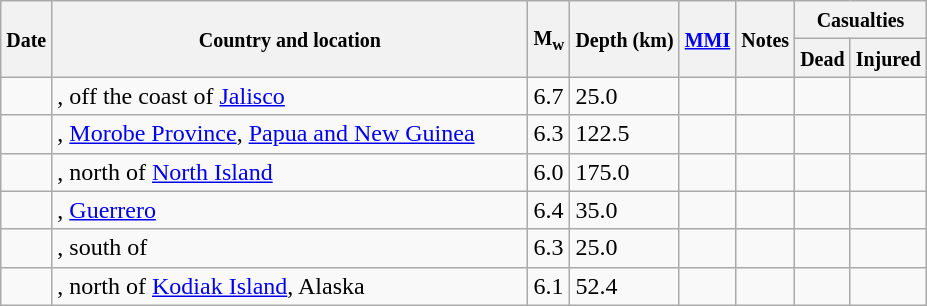<table class="wikitable sortable sort-under" style="border:1px black; margin-left:1em;">
<tr>
<th rowspan="2"><small>Date</small></th>
<th rowspan="2" style="width: 310px"><small>Country and location</small></th>
<th rowspan="2"><small>M<sub>w</sub></small></th>
<th rowspan="2"><small>Depth (km)</small></th>
<th rowspan="2"><small><a href='#'>MMI</a></small></th>
<th rowspan="2" class="unsortable"><small>Notes</small></th>
<th colspan="2"><small>Casualties</small></th>
</tr>
<tr>
<th><small>Dead</small></th>
<th><small>Injured</small></th>
</tr>
<tr>
<td></td>
<td>, off the coast of <a href='#'>Jalisco</a></td>
<td>6.7</td>
<td>25.0</td>
<td></td>
<td></td>
<td></td>
<td></td>
</tr>
<tr>
<td></td>
<td>, <a href='#'>Morobe Province</a>, <a href='#'>Papua and New Guinea</a></td>
<td>6.3</td>
<td>122.5</td>
<td></td>
<td></td>
<td></td>
<td></td>
</tr>
<tr>
<td></td>
<td>, north of <a href='#'>North Island</a></td>
<td>6.0</td>
<td>175.0</td>
<td></td>
<td></td>
<td></td>
<td></td>
</tr>
<tr>
<td></td>
<td>, <a href='#'>Guerrero</a></td>
<td>6.4</td>
<td>35.0</td>
<td></td>
<td></td>
<td></td>
<td></td>
</tr>
<tr>
<td></td>
<td>, south of</td>
<td>6.3</td>
<td>25.0</td>
<td></td>
<td></td>
<td></td>
<td></td>
</tr>
<tr>
<td></td>
<td>, north of <a href='#'>Kodiak Island</a>, Alaska</td>
<td>6.1</td>
<td>52.4</td>
<td></td>
<td></td>
<td></td>
<td></td>
</tr>
</table>
